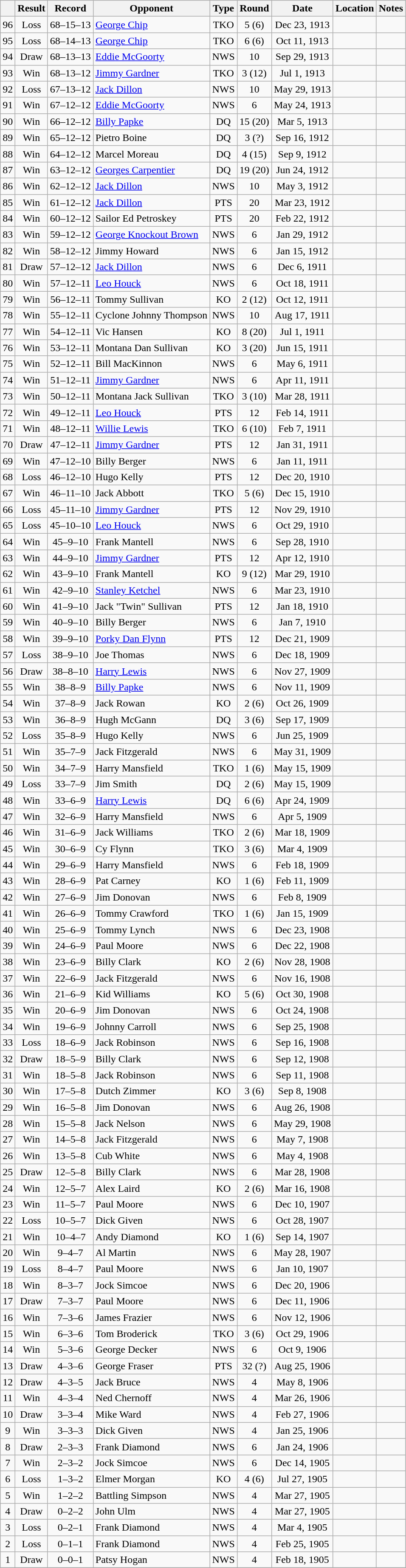<table class="wikitable mw-collapsible" style="text-align:center">
<tr>
<th></th>
<th>Result</th>
<th>Record</th>
<th>Opponent</th>
<th>Type</th>
<th>Round</th>
<th>Date</th>
<th>Location</th>
<th>Notes</th>
</tr>
<tr>
<td>96</td>
<td>Loss</td>
<td>68–15–13</td>
<td align=left><a href='#'>George Chip</a></td>
<td>TKO</td>
<td>5 (6)</td>
<td>Dec 23, 1913</td>
<td style="text-align:left;"></td>
<td></td>
</tr>
<tr>
<td>95</td>
<td>Loss</td>
<td>68–14–13</td>
<td align=left><a href='#'>George Chip</a></td>
<td>TKO</td>
<td>6 (6)</td>
<td>Oct 11, 1913</td>
<td style="text-align:left;"></td>
<td style="text-align:left;"></td>
</tr>
<tr>
<td>94</td>
<td>Draw</td>
<td>68–13–13</td>
<td align=left><a href='#'>Eddie McGoorty</a></td>
<td>NWS</td>
<td>10</td>
<td>Sep 29, 1913</td>
<td style="text-align:left;"></td>
<td></td>
</tr>
<tr>
<td>93</td>
<td>Win</td>
<td>68–13–12</td>
<td align=left><a href='#'>Jimmy Gardner</a></td>
<td>TKO</td>
<td>3 (12)</td>
<td>Jul 1, 1913</td>
<td style="text-align:left;"></td>
<td></td>
</tr>
<tr>
<td>92</td>
<td>Loss</td>
<td>67–13–12</td>
<td align=left><a href='#'>Jack Dillon</a></td>
<td>NWS</td>
<td>10</td>
<td>May 29, 1913</td>
<td style="text-align:left;"></td>
<td></td>
</tr>
<tr>
<td>91</td>
<td>Win</td>
<td>67–12–12</td>
<td align=left><a href='#'>Eddie McGoorty</a></td>
<td>NWS</td>
<td>6</td>
<td>May 24, 1913</td>
<td style="text-align:left;"></td>
<td></td>
</tr>
<tr>
<td>90</td>
<td>Win</td>
<td>66–12–12</td>
<td align=left><a href='#'>Billy Papke</a></td>
<td>DQ</td>
<td>15 (20)</td>
<td>Mar 5, 1913</td>
<td style="text-align:left;"></td>
<td style="text-align:left;"></td>
</tr>
<tr>
<td>89</td>
<td>Win</td>
<td>65–12–12</td>
<td align=left>Pietro Boine</td>
<td>DQ</td>
<td>3 (?)</td>
<td>Sep 16, 1912</td>
<td style="text-align:left;"></td>
<td></td>
</tr>
<tr>
<td>88</td>
<td>Win</td>
<td>64–12–12</td>
<td align=left>Marcel Moreau</td>
<td>DQ</td>
<td>4 (15)</td>
<td>Sep 9, 1912</td>
<td style="text-align:left;"></td>
<td style="text-align:left;"></td>
</tr>
<tr>
<td>87</td>
<td>Win</td>
<td>63–12–12</td>
<td align=left><a href='#'>Georges Carpentier</a></td>
<td>DQ</td>
<td>19 (20)</td>
<td>Jun 24, 1912</td>
<td style="text-align:left;"></td>
<td style="text-align:left;"></td>
</tr>
<tr>
<td>86</td>
<td>Win</td>
<td>62–12–12</td>
<td align=left><a href='#'>Jack Dillon</a></td>
<td>NWS</td>
<td>10</td>
<td>May 3, 1912</td>
<td style="text-align:left;"></td>
<td></td>
</tr>
<tr>
<td>85</td>
<td>Win</td>
<td>61–12–12</td>
<td align=left><a href='#'>Jack Dillon</a></td>
<td>PTS</td>
<td>20</td>
<td>Mar 23, 1912</td>
<td style="text-align:left;"></td>
<td style="text-align:left;"></td>
</tr>
<tr>
<td>84</td>
<td>Win</td>
<td>60–12–12</td>
<td align=left>Sailor Ed Petroskey</td>
<td>PTS</td>
<td>20</td>
<td>Feb 22, 1912</td>
<td style="text-align:left;"></td>
<td style="text-align:left;"></td>
</tr>
<tr>
<td>83</td>
<td>Win</td>
<td>59–12–12</td>
<td align=left><a href='#'>George Knockout Brown</a></td>
<td>NWS</td>
<td>6</td>
<td>Jan 29, 1912</td>
<td style="text-align:left;"></td>
<td></td>
</tr>
<tr>
<td>82</td>
<td>Win</td>
<td>58–12–12</td>
<td align=left>Jimmy Howard</td>
<td>NWS</td>
<td>6</td>
<td>Jan 15, 1912</td>
<td style="text-align:left;"></td>
<td></td>
</tr>
<tr>
<td>81</td>
<td>Draw</td>
<td>57–12–12</td>
<td align=left><a href='#'>Jack Dillon</a></td>
<td>NWS</td>
<td>6</td>
<td>Dec 6, 1911</td>
<td style="text-align:left;"></td>
<td></td>
</tr>
<tr>
<td>80</td>
<td>Win</td>
<td>57–12–11</td>
<td align=left><a href='#'>Leo Houck</a></td>
<td>NWS</td>
<td>6</td>
<td>Oct 18, 1911</td>
<td style="text-align:left;"></td>
<td></td>
</tr>
<tr>
<td>79</td>
<td>Win</td>
<td>56–12–11</td>
<td align=left>Tommy Sullivan</td>
<td>KO</td>
<td>2 (12)</td>
<td>Oct 12, 1911</td>
<td style="text-align:left;"></td>
<td></td>
</tr>
<tr>
<td>78</td>
<td>Win</td>
<td>55–12–11</td>
<td align=left>Cyclone Johnny Thompson</td>
<td>NWS</td>
<td>10</td>
<td>Aug 17, 1911</td>
<td style="text-align:left;"></td>
<td style="text-align:left;"></td>
</tr>
<tr>
<td>77</td>
<td>Win</td>
<td>54–12–11</td>
<td align=left>Vic Hansen</td>
<td>KO</td>
<td>8 (20)</td>
<td>Jul 1, 1911</td>
<td style="text-align:left;"></td>
<td></td>
</tr>
<tr>
<td>76</td>
<td>Win</td>
<td>53–12–11</td>
<td align=left>Montana Dan Sullivan</td>
<td>KO</td>
<td>3 (20)</td>
<td>Jun 15, 1911</td>
<td style="text-align:left;"></td>
<td></td>
</tr>
<tr>
<td>75</td>
<td>Win</td>
<td>52–12–11</td>
<td align=left>Bill MacKinnon</td>
<td>NWS</td>
<td>6</td>
<td>May 6, 1911</td>
<td style="text-align:left;"></td>
<td></td>
</tr>
<tr>
<td>74</td>
<td>Win</td>
<td>51–12–11</td>
<td align=left><a href='#'>Jimmy Gardner</a></td>
<td>NWS</td>
<td>6</td>
<td>Apr 11, 1911</td>
<td style="text-align:left;"></td>
<td></td>
</tr>
<tr>
<td>73</td>
<td>Win</td>
<td>50–12–11</td>
<td align=left>Montana Jack Sullivan</td>
<td>TKO</td>
<td>3 (10)</td>
<td>Mar 28, 1911</td>
<td style="text-align:left;"></td>
<td></td>
</tr>
<tr>
<td>72</td>
<td>Win</td>
<td>49–12–11</td>
<td align=left><a href='#'>Leo Houck</a></td>
<td>PTS</td>
<td>12</td>
<td>Feb 14, 1911</td>
<td style="text-align:left;"></td>
<td></td>
</tr>
<tr>
<td>71</td>
<td>Win</td>
<td>48–12–11</td>
<td align=left><a href='#'>Willie Lewis</a></td>
<td>TKO</td>
<td>6 (10)</td>
<td>Feb 7, 1911</td>
<td style="text-align:left;"></td>
<td></td>
</tr>
<tr>
<td>70</td>
<td>Draw</td>
<td>47–12–11</td>
<td align=left><a href='#'>Jimmy Gardner</a></td>
<td>PTS</td>
<td>12</td>
<td>Jan 31, 1911</td>
<td style="text-align:left;"></td>
<td></td>
</tr>
<tr>
<td>69</td>
<td>Win</td>
<td>47–12–10</td>
<td align=left>Billy Berger</td>
<td>NWS</td>
<td>6</td>
<td>Jan 11, 1911</td>
<td style="text-align:left;"></td>
<td></td>
</tr>
<tr>
<td>68</td>
<td>Loss</td>
<td>46–12–10</td>
<td align=left>Hugo Kelly</td>
<td>PTS</td>
<td>12</td>
<td>Dec 20, 1910</td>
<td style="text-align:left;"></td>
<td></td>
</tr>
<tr>
<td>67</td>
<td>Win</td>
<td>46–11–10</td>
<td align=left>Jack Abbott</td>
<td>TKO</td>
<td>5 (6)</td>
<td>Dec 15, 1910</td>
<td style="text-align:left;"></td>
<td></td>
</tr>
<tr>
<td>66</td>
<td>Loss</td>
<td>45–11–10</td>
<td align=left><a href='#'>Jimmy Gardner</a></td>
<td>PTS</td>
<td>12</td>
<td>Nov 29, 1910</td>
<td style="text-align:left;"></td>
<td></td>
</tr>
<tr>
<td>65</td>
<td>Loss</td>
<td>45–10–10</td>
<td align=left><a href='#'>Leo Houck</a></td>
<td>NWS</td>
<td>6</td>
<td>Oct 29, 1910</td>
<td style="text-align:left;"></td>
<td></td>
</tr>
<tr>
<td>64</td>
<td>Win</td>
<td>45–9–10</td>
<td align=left>Frank Mantell</td>
<td>NWS</td>
<td>6</td>
<td>Sep 28, 1910</td>
<td style="text-align:left;"></td>
<td></td>
</tr>
<tr>
<td>63</td>
<td>Win</td>
<td>44–9–10</td>
<td align=left><a href='#'>Jimmy Gardner</a></td>
<td>PTS</td>
<td>12</td>
<td>Apr 12, 1910</td>
<td style="text-align:left;"></td>
<td></td>
</tr>
<tr>
<td>62</td>
<td>Win</td>
<td>43–9–10</td>
<td align=left>Frank Mantell</td>
<td>KO</td>
<td>9 (12)</td>
<td>Mar 29, 1910</td>
<td style="text-align:left;"></td>
<td></td>
</tr>
<tr>
<td>61</td>
<td>Win</td>
<td>42–9–10</td>
<td align=left><a href='#'>Stanley Ketchel</a></td>
<td>NWS</td>
<td>6</td>
<td>Mar 23, 1910</td>
<td style="text-align:left;"></td>
<td></td>
</tr>
<tr>
<td>60</td>
<td>Win</td>
<td>41–9–10</td>
<td align=left>Jack "Twin" Sullivan</td>
<td>PTS</td>
<td>12</td>
<td>Jan 18, 1910</td>
<td style="text-align:left;"></td>
<td></td>
</tr>
<tr>
<td>59</td>
<td>Win</td>
<td>40–9–10</td>
<td align=left>Billy Berger</td>
<td>NWS</td>
<td>6</td>
<td>Jan 7, 1910</td>
<td style="text-align:left;"></td>
<td></td>
</tr>
<tr>
<td>58</td>
<td>Win</td>
<td>39–9–10</td>
<td align=left><a href='#'>Porky Dan Flynn</a></td>
<td>PTS</td>
<td>12</td>
<td>Dec 21, 1909</td>
<td style="text-align:left;"></td>
<td></td>
</tr>
<tr>
<td>57</td>
<td>Loss</td>
<td>38–9–10</td>
<td align=left>Joe Thomas</td>
<td>NWS</td>
<td>6</td>
<td>Dec 18, 1909</td>
<td style="text-align:left;"></td>
<td></td>
</tr>
<tr>
<td>56</td>
<td>Draw</td>
<td>38–8–10</td>
<td align=left><a href='#'>Harry Lewis</a></td>
<td>NWS</td>
<td>6</td>
<td>Nov 27, 1909</td>
<td style="text-align:left;"></td>
<td></td>
</tr>
<tr>
<td>55</td>
<td>Win</td>
<td>38–8–9</td>
<td align=left><a href='#'>Billy Papke</a></td>
<td>NWS</td>
<td>6</td>
<td>Nov 11, 1909</td>
<td style="text-align:left;"></td>
<td></td>
</tr>
<tr>
<td>54</td>
<td>Win</td>
<td>37–8–9</td>
<td align=left>Jack Rowan</td>
<td>KO</td>
<td>2 (6)</td>
<td>Oct 26, 1909</td>
<td style="text-align:left;"></td>
<td></td>
</tr>
<tr>
<td>53</td>
<td>Win</td>
<td>36–8–9</td>
<td align=left>Hugh McGann</td>
<td>DQ</td>
<td>3 (6)</td>
<td>Sep 17, 1909</td>
<td style="text-align:left;"></td>
<td style="text-align:left;"></td>
</tr>
<tr>
<td>52</td>
<td>Loss</td>
<td>35–8–9</td>
<td align=left>Hugo Kelly</td>
<td>NWS</td>
<td>6</td>
<td>Jun 25, 1909</td>
<td style="text-align:left;"></td>
<td></td>
</tr>
<tr>
<td>51</td>
<td>Win</td>
<td>35–7–9</td>
<td align=left>Jack Fitzgerald</td>
<td>NWS</td>
<td>6</td>
<td>May 31, 1909</td>
<td style="text-align:left;"></td>
<td></td>
</tr>
<tr>
<td>50</td>
<td>Win</td>
<td>34–7–9</td>
<td align=left>Harry Mansfield</td>
<td>TKO</td>
<td>1 (6)</td>
<td>May 15, 1909</td>
<td style="text-align:left;"></td>
<td></td>
</tr>
<tr>
<td>49</td>
<td>Loss</td>
<td>33–7–9</td>
<td align=left>Jim Smith</td>
<td>DQ</td>
<td>2 (6)</td>
<td>May 15, 1909</td>
<td style="text-align:left;"></td>
<td></td>
</tr>
<tr>
<td>48</td>
<td>Win</td>
<td>33–6–9</td>
<td align=left><a href='#'>Harry Lewis</a></td>
<td>DQ</td>
<td>6 (6)</td>
<td>Apr 24, 1909</td>
<td style="text-align:left;"></td>
<td></td>
</tr>
<tr>
<td>47</td>
<td>Win</td>
<td>32–6–9</td>
<td align=left>Harry Mansfield</td>
<td>NWS</td>
<td>6</td>
<td>Apr 5, 1909</td>
<td style="text-align:left;"></td>
<td></td>
</tr>
<tr>
<td>46</td>
<td>Win</td>
<td>31–6–9</td>
<td align=left>Jack Williams</td>
<td>TKO</td>
<td>2 (6)</td>
<td>Mar 18, 1909</td>
<td style="text-align:left;"></td>
<td></td>
</tr>
<tr>
<td>45</td>
<td>Win</td>
<td>30–6–9</td>
<td align=left>Cy Flynn</td>
<td>TKO</td>
<td>3 (6)</td>
<td>Mar 4, 1909</td>
<td style="text-align:left;"></td>
<td></td>
</tr>
<tr>
<td>44</td>
<td>Win</td>
<td>29–6–9</td>
<td align=left>Harry Mansfield</td>
<td>NWS</td>
<td>6</td>
<td>Feb 18, 1909</td>
<td style="text-align:left;"></td>
<td></td>
</tr>
<tr>
<td>43</td>
<td>Win</td>
<td>28–6–9</td>
<td align=left>Pat Carney</td>
<td>KO</td>
<td>1 (6)</td>
<td>Feb 11, 1909</td>
<td style="text-align:left;"></td>
<td></td>
</tr>
<tr>
<td>42</td>
<td>Win</td>
<td>27–6–9</td>
<td align=left>Jim Donovan</td>
<td>NWS</td>
<td>6</td>
<td>Feb 8, 1909</td>
<td style="text-align:left;"></td>
<td></td>
</tr>
<tr>
<td>41</td>
<td>Win</td>
<td>26–6–9</td>
<td align=left>Tommy Crawford</td>
<td>TKO</td>
<td>1 (6)</td>
<td>Jan 15, 1909</td>
<td style="text-align:left;"></td>
<td></td>
</tr>
<tr>
<td>40</td>
<td>Win</td>
<td>25–6–9</td>
<td align=left>Tommy Lynch</td>
<td>NWS</td>
<td>6</td>
<td>Dec 23, 1908</td>
<td style="text-align:left;"></td>
<td></td>
</tr>
<tr>
<td>39</td>
<td>Win</td>
<td>24–6–9</td>
<td align=left>Paul Moore</td>
<td>NWS</td>
<td>6</td>
<td>Dec 22, 1908</td>
<td style="text-align:left;"></td>
<td></td>
</tr>
<tr>
<td>38</td>
<td>Win</td>
<td>23–6–9</td>
<td align=left>Billy Clark</td>
<td>KO</td>
<td>2 (6)</td>
<td>Nov 28, 1908</td>
<td style="text-align:left;"></td>
<td></td>
</tr>
<tr>
<td>37</td>
<td>Win</td>
<td>22–6–9</td>
<td align=left>Jack Fitzgerald</td>
<td>NWS</td>
<td>6</td>
<td>Nov 16, 1908</td>
<td style="text-align:left;"></td>
<td></td>
</tr>
<tr>
<td>36</td>
<td>Win</td>
<td>21–6–9</td>
<td align=left>Kid Williams</td>
<td>KO</td>
<td>5 (6)</td>
<td>Oct 30, 1908</td>
<td style="text-align:left;"></td>
<td></td>
</tr>
<tr>
<td>35</td>
<td>Win</td>
<td>20–6–9</td>
<td align=left>Jim Donovan</td>
<td>NWS</td>
<td>6</td>
<td>Oct 24, 1908</td>
<td style="text-align:left;"></td>
<td></td>
</tr>
<tr>
<td>34</td>
<td>Win</td>
<td>19–6–9</td>
<td align=left>Johnny Carroll</td>
<td>NWS</td>
<td>6</td>
<td>Sep 25, 1908</td>
<td style="text-align:left;"></td>
<td></td>
</tr>
<tr>
<td>33</td>
<td>Loss</td>
<td>18–6–9</td>
<td align=left>Jack Robinson</td>
<td>NWS</td>
<td>6</td>
<td>Sep 16, 1908</td>
<td style="text-align:left;"></td>
<td></td>
</tr>
<tr>
<td>32</td>
<td>Draw</td>
<td>18–5–9</td>
<td align=left>Billy Clark</td>
<td>NWS</td>
<td>6</td>
<td>Sep 12, 1908</td>
<td style="text-align:left;"></td>
<td></td>
</tr>
<tr>
<td>31</td>
<td>Win</td>
<td>18–5–8</td>
<td align=left>Jack Robinson</td>
<td>NWS</td>
<td>6</td>
<td>Sep 11, 1908</td>
<td style="text-align:left;"></td>
<td></td>
</tr>
<tr>
<td>30</td>
<td>Win</td>
<td>17–5–8</td>
<td align=left>Dutch Zimmer</td>
<td>KO</td>
<td>3 (6)</td>
<td>Sep 8, 1908</td>
<td style="text-align:left;"></td>
<td></td>
</tr>
<tr>
<td>29</td>
<td>Win</td>
<td>16–5–8</td>
<td align=left>Jim Donovan</td>
<td>NWS</td>
<td>6</td>
<td>Aug 26, 1908</td>
<td style="text-align:left;"></td>
<td></td>
</tr>
<tr>
<td>28</td>
<td>Win</td>
<td>15–5–8</td>
<td align=left>Jack Nelson</td>
<td>NWS</td>
<td>6</td>
<td>May 29, 1908</td>
<td style="text-align:left;"></td>
<td></td>
</tr>
<tr>
<td>27</td>
<td>Win</td>
<td>14–5–8</td>
<td align=left>Jack Fitzgerald</td>
<td>NWS</td>
<td>6</td>
<td>May 7, 1908</td>
<td style="text-align:left;"></td>
<td></td>
</tr>
<tr>
<td>26</td>
<td>Win</td>
<td>13–5–8</td>
<td align=left>Cub White</td>
<td>NWS</td>
<td>6</td>
<td>May 4, 1908</td>
<td style="text-align:left;"></td>
<td></td>
</tr>
<tr>
<td>25</td>
<td>Draw</td>
<td>12–5–8</td>
<td align=left>Billy Clark</td>
<td>NWS</td>
<td>6</td>
<td>Mar 28, 1908</td>
<td style="text-align:left;"></td>
<td></td>
</tr>
<tr>
<td>24</td>
<td>Win</td>
<td>12–5–7</td>
<td align=left>Alex Laird</td>
<td>KO</td>
<td>2 (6)</td>
<td>Mar 16, 1908</td>
<td style="text-align:left;"></td>
<td></td>
</tr>
<tr>
<td>23</td>
<td>Win</td>
<td>11–5–7</td>
<td align=left>Paul Moore</td>
<td>NWS</td>
<td>6</td>
<td>Dec 10, 1907</td>
<td style="text-align:left;"></td>
<td></td>
</tr>
<tr>
<td>22</td>
<td>Loss</td>
<td>10–5–7</td>
<td align=left>Dick Given</td>
<td>NWS</td>
<td>6</td>
<td>Oct 28, 1907</td>
<td style="text-align:left;"></td>
<td></td>
</tr>
<tr>
<td>21</td>
<td>Win</td>
<td>10–4–7</td>
<td align=left>Andy Diamond</td>
<td>KO</td>
<td>1 (6)</td>
<td>Sep 14, 1907</td>
<td style="text-align:left;"></td>
<td></td>
</tr>
<tr>
<td>20</td>
<td>Win</td>
<td>9–4–7</td>
<td align=left>Al Martin</td>
<td>NWS</td>
<td>6</td>
<td>May 28, 1907</td>
<td style="text-align:left;"></td>
<td></td>
</tr>
<tr>
<td>19</td>
<td>Loss</td>
<td>8–4–7</td>
<td align=left>Paul Moore</td>
<td>NWS</td>
<td>6</td>
<td>Jan 10, 1907</td>
<td style="text-align:left;"></td>
<td></td>
</tr>
<tr>
<td>18</td>
<td>Win</td>
<td>8–3–7</td>
<td align=left>Jock Simcoe</td>
<td>NWS</td>
<td>6</td>
<td>Dec 20, 1906</td>
<td style="text-align:left;"></td>
<td></td>
</tr>
<tr>
<td>17</td>
<td>Draw</td>
<td>7–3–7</td>
<td align=left>Paul Moore</td>
<td>NWS</td>
<td>6</td>
<td>Dec 11, 1906</td>
<td style="text-align:left;"></td>
<td></td>
</tr>
<tr>
<td>16</td>
<td>Win</td>
<td>7–3–6</td>
<td align=left>James Frazier</td>
<td>NWS</td>
<td>6</td>
<td>Nov 12, 1906</td>
<td style="text-align:left;"></td>
<td></td>
</tr>
<tr>
<td>15</td>
<td>Win</td>
<td>6–3–6</td>
<td align=left>Tom Broderick</td>
<td>TKO</td>
<td>3 (6)</td>
<td>Oct 29, 1906</td>
<td style="text-align:left;"></td>
<td></td>
</tr>
<tr>
<td>14</td>
<td>Win</td>
<td>5–3–6</td>
<td align=left>George Decker</td>
<td>NWS</td>
<td>6</td>
<td>Oct 9, 1906</td>
<td style="text-align:left;"></td>
<td></td>
</tr>
<tr>
<td>13</td>
<td>Draw</td>
<td>4–3–6</td>
<td align=left>George Fraser</td>
<td>PTS</td>
<td>32 (?)</td>
<td>Aug 25, 1906</td>
<td style="text-align:left;"></td>
<td style="text-align:left;"></td>
</tr>
<tr>
<td>12</td>
<td>Draw</td>
<td>4–3–5</td>
<td align=left>Jack Bruce</td>
<td>NWS</td>
<td>4</td>
<td>May 8, 1906</td>
<td style="text-align:left;"></td>
<td></td>
</tr>
<tr>
<td>11</td>
<td>Win</td>
<td>4–3–4</td>
<td align=left>Ned Chernoff</td>
<td>NWS</td>
<td>4</td>
<td>Mar 26, 1906</td>
<td style="text-align:left;"></td>
<td></td>
</tr>
<tr>
<td>10</td>
<td>Draw</td>
<td>3–3–4</td>
<td align=left>Mike Ward</td>
<td>NWS</td>
<td>4</td>
<td>Feb 27, 1906</td>
<td style="text-align:left;"></td>
<td></td>
</tr>
<tr>
<td>9</td>
<td>Win</td>
<td>3–3–3</td>
<td align=left>Dick Given</td>
<td>NWS</td>
<td>4</td>
<td>Jan 25, 1906</td>
<td style="text-align:left;"></td>
<td></td>
</tr>
<tr>
<td>8</td>
<td>Draw</td>
<td>2–3–3</td>
<td align=left>Frank Diamond</td>
<td>NWS</td>
<td>6</td>
<td>Jan 24, 1906</td>
<td style="text-align:left;"></td>
<td></td>
</tr>
<tr>
<td>7</td>
<td>Win</td>
<td>2–3–2</td>
<td align=left>Jock Simcoe</td>
<td>NWS</td>
<td>6</td>
<td>Dec 14, 1905</td>
<td style="text-align:left;"></td>
<td></td>
</tr>
<tr>
<td>6</td>
<td>Loss</td>
<td>1–3–2</td>
<td align=left>Elmer Morgan</td>
<td>KO</td>
<td>4 (6)</td>
<td>Jul 27, 1905</td>
<td style="text-align:left;"></td>
<td></td>
</tr>
<tr>
<td>5</td>
<td>Win</td>
<td>1–2–2</td>
<td align=left>Battling Simpson</td>
<td>NWS</td>
<td>4</td>
<td>Mar 27, 1905</td>
<td style="text-align:left;"></td>
<td style="text-align:left;"></td>
</tr>
<tr>
<td>4</td>
<td>Draw</td>
<td>0–2–2</td>
<td align=left>John Ulm</td>
<td>NWS</td>
<td>4</td>
<td>Mar 27, 1905</td>
<td style="text-align:left;"></td>
<td></td>
</tr>
<tr>
<td>3</td>
<td>Loss</td>
<td>0–2–1</td>
<td align=left>Frank Diamond</td>
<td>NWS</td>
<td>4</td>
<td>Mar 4, 1905</td>
<td style="text-align:left;"></td>
<td></td>
</tr>
<tr>
<td>2</td>
<td>Loss</td>
<td>0–1–1</td>
<td align=left>Frank Diamond</td>
<td>NWS</td>
<td>4</td>
<td>Feb 25, 1905</td>
<td style="text-align:left;"></td>
<td></td>
</tr>
<tr>
<td>1</td>
<td>Draw</td>
<td>0–0–1</td>
<td align=left>Patsy Hogan</td>
<td>NWS</td>
<td>4</td>
<td>Feb 18, 1905</td>
<td style="text-align:left;"></td>
<td></td>
</tr>
<tr>
</tr>
</table>
